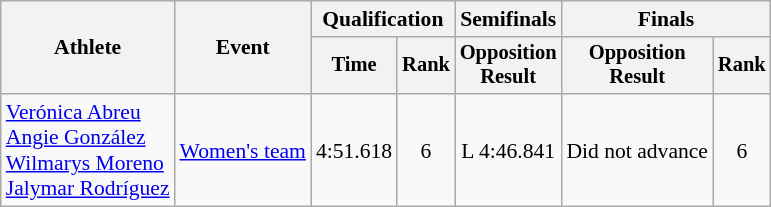<table class=wikitable style="font-size:90%;">
<tr>
<th rowspan=2>Athlete</th>
<th rowspan=2>Event</th>
<th colspan=2>Qualification</th>
<th>Semifinals</th>
<th colspan=2>Finals</th>
</tr>
<tr style="font-size:95%">
<th>Time</th>
<th>Rank</th>
<th>Opposition<br>Result</th>
<th>Opposition<br>Result</th>
<th>Rank</th>
</tr>
<tr align=center>
<td align=left><a href='#'>Verónica Abreu</a><br><a href='#'>Angie González</a><br><a href='#'>Wilmarys Moreno</a><br><a href='#'>Jalymar Rodríguez</a></td>
<td align=left><a href='#'>Women's team</a></td>
<td>4:51.618</td>
<td>6</td>
<td>L 4:46.841</td>
<td>Did not advance</td>
<td>6</td>
</tr>
</table>
